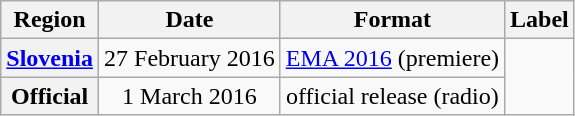<table class="wikitable sortable plainrowheaders" style="text-align:center;">
<tr>
<th>Region</th>
<th>Date</th>
<th>Format</th>
<th>Label</th>
</tr>
<tr>
<th scope="row"><a href='#'>Slovenia</a></th>
<td>27 February 2016</td>
<td><a href='#'>EMA 2016</a> (premiere)</td>
<td rowspan=2></td>
</tr>
<tr>
<th scope="row">Official</th>
<td>1 March 2016</td>
<td>official release (radio)</td>
</tr>
</table>
